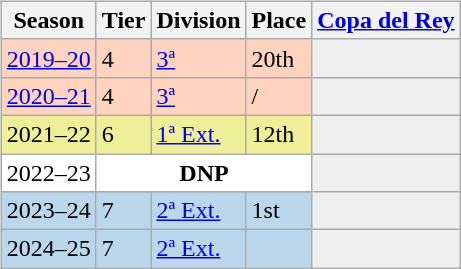<table>
<tr>
<td valign="top" width=0%><br><table class="wikitable">
<tr style="background:#f0f6fa;">
<th>Season</th>
<th>Tier</th>
<th>Division</th>
<th>Place</th>
<th><a href='#'>Copa del Rey</a></th>
</tr>
<tr>
<td style="background:#FFD3BD;"><a href='#'>2019–20</a></td>
<td style="background:#FFD3BD;">4</td>
<td style="background:#FFD3BD;"><a href='#'>3ª</a></td>
<td style="background:#FFD3BD;">20th</td>
<td style="background:#efefef;"></td>
</tr>
<tr>
<td style="background:#FFD3BD;"><a href='#'>2020–21</a></td>
<td style="background:#FFD3BD;">4</td>
<td style="background:#FFD3BD;"><a href='#'>3ª</a></td>
<td style="background:#FFD3BD;"> / </td>
<td style="background:#efefef;"></td>
</tr>
<tr>
<td style="background:#EFEF99;">2021–22</td>
<td style="background:#EFEF99;">6</td>
<td style="background:#EFEF99;"><a href='#'>1ª Ext.</a></td>
<td style="background:#EFEF99;">12th</td>
<th style="background:#efefef;"></th>
</tr>
<tr>
<td style="background:#FFFFFF;">2022–23</td>
<th style="background:#FFFFFF;" colspan="3">DNP</th>
<th style="background:#efefef;"></th>
</tr>
<tr>
<td style="background:#BBD7EC;">2023–24</td>
<td style="background:#BBD7EC;">7</td>
<td style="background:#BBD7EC;"><a href='#'>2ª Ext.</a></td>
<td style="background:#BBD7EC;">1st</td>
<th style="background:#efefef;"></th>
</tr>
<tr>
<td style="background:#BBD7EC;">2024–25</td>
<td style="background:#BBD7EC;">7</td>
<td style="background:#BBD7EC;"><a href='#'>2ª Ext.</a></td>
<td style="background:#BBD7EC;"></td>
<th style="background:#efefef;"></th>
</tr>
</table>
</td>
</tr>
</table>
